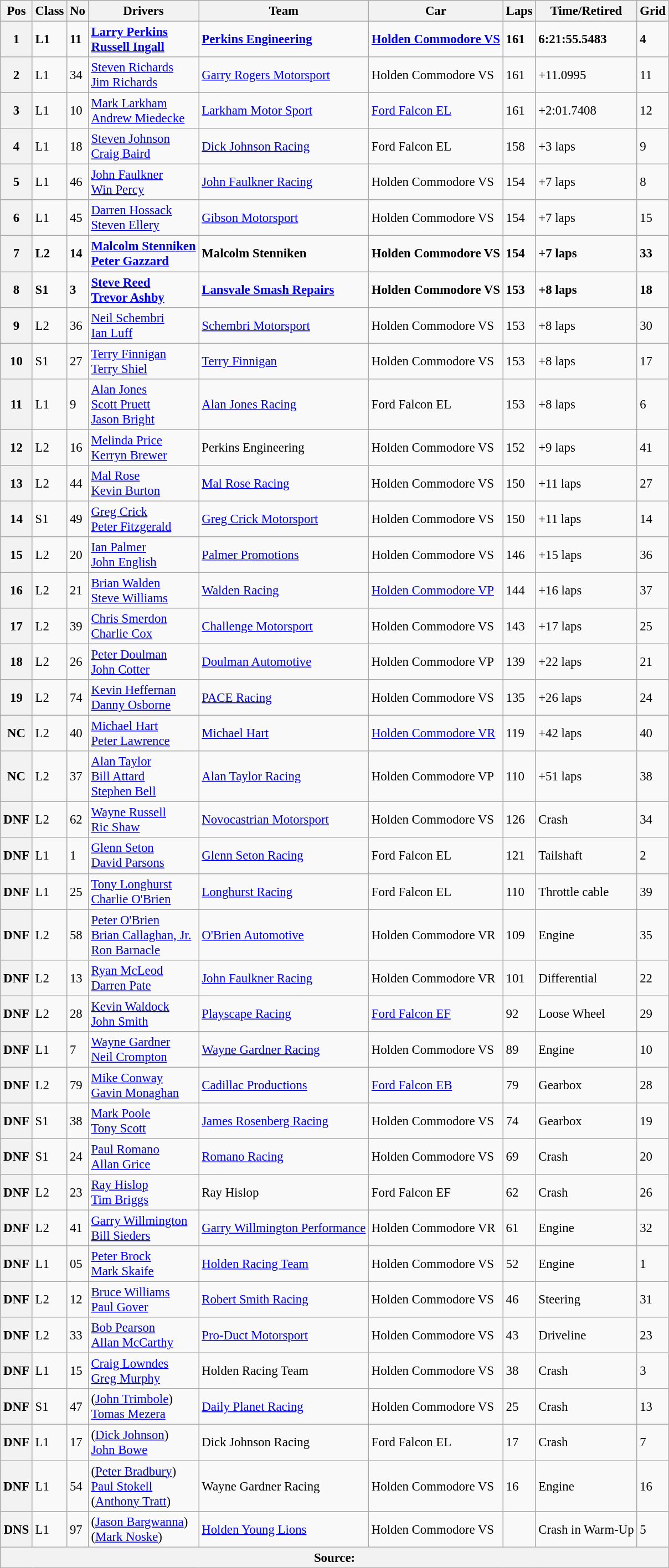<table class="wikitable sortable" style="font-size: 95%;">
<tr>
<th>Pos</th>
<th>Class</th>
<th>No</th>
<th>Drivers</th>
<th>Team</th>
<th>Car</th>
<th>Laps</th>
<th>Time/Retired</th>
<th>Grid</th>
</tr>
<tr style="font-weight:bold">
<th>1</th>
<td>L1</td>
<td>11</td>
<td> <a href='#'>Larry Perkins</a><br> <a href='#'>Russell Ingall</a></td>
<td><a href='#'>Perkins Engineering</a></td>
<td><a href='#'>Holden Commodore VS</a></td>
<td>161</td>
<td>6:21:55.5483</td>
<td>4</td>
</tr>
<tr>
<th>2</th>
<td>L1</td>
<td>34</td>
<td> <a href='#'>Steven Richards</a><br> <a href='#'>Jim Richards</a></td>
<td><a href='#'>Garry Rogers Motorsport</a></td>
<td>Holden Commodore VS</td>
<td>161</td>
<td>+11.0995</td>
<td>11</td>
</tr>
<tr>
<th>3</th>
<td>L1</td>
<td>10</td>
<td> <a href='#'>Mark Larkham</a><br> <a href='#'>Andrew Miedecke</a></td>
<td><a href='#'>Larkham Motor Sport</a></td>
<td><a href='#'>Ford Falcon EL</a></td>
<td>161</td>
<td>+2:01.7408</td>
<td>12</td>
</tr>
<tr>
<th>4</th>
<td>L1</td>
<td>18</td>
<td> <a href='#'>Steven Johnson</a><br> <a href='#'>Craig Baird</a></td>
<td><a href='#'>Dick Johnson Racing</a></td>
<td>Ford Falcon EL</td>
<td>158</td>
<td>+3 laps</td>
<td>9</td>
</tr>
<tr>
<th>5</th>
<td>L1</td>
<td>46</td>
<td> <a href='#'>John Faulkner</a><br> <a href='#'>Win Percy</a></td>
<td><a href='#'>John Faulkner Racing</a></td>
<td>Holden Commodore VS</td>
<td>154</td>
<td>+7 laps</td>
<td>8</td>
</tr>
<tr>
<th>6</th>
<td>L1</td>
<td>45</td>
<td> <a href='#'>Darren Hossack</a><br> <a href='#'>Steven Ellery</a></td>
<td><a href='#'>Gibson Motorsport</a></td>
<td>Holden Commodore VS</td>
<td>154</td>
<td>+7 laps</td>
<td>15</td>
</tr>
<tr style="font-weight:bold">
<th>7</th>
<td>L2</td>
<td>14</td>
<td> <a href='#'>Malcolm Stenniken</a><br> <a href='#'>Peter Gazzard</a></td>
<td>Malcolm Stenniken</td>
<td>Holden Commodore VS</td>
<td>154</td>
<td>+7 laps</td>
<td>33</td>
</tr>
<tr style="font-weight:bold">
<th>8</th>
<td>S1</td>
<td>3</td>
<td> <a href='#'>Steve Reed</a><br> <a href='#'>Trevor Ashby</a></td>
<td><a href='#'>Lansvale Smash Repairs</a></td>
<td>Holden Commodore VS</td>
<td>153</td>
<td>+8 laps</td>
<td>18</td>
</tr>
<tr>
<th>9</th>
<td>L2</td>
<td>36</td>
<td> <a href='#'>Neil Schembri</a><br> <a href='#'>Ian Luff</a></td>
<td><a href='#'>Schembri Motorsport</a></td>
<td>Holden Commodore VS</td>
<td>153</td>
<td>+8 laps</td>
<td>30</td>
</tr>
<tr>
<th>10</th>
<td>S1</td>
<td>27</td>
<td> <a href='#'>Terry Finnigan</a><br> <a href='#'>Terry Shiel</a></td>
<td><a href='#'>Terry Finnigan</a></td>
<td>Holden Commodore VS</td>
<td>153</td>
<td>+8 laps</td>
<td>17</td>
</tr>
<tr>
<th>11</th>
<td>L1</td>
<td>9</td>
<td> <a href='#'>Alan Jones</a><br> <a href='#'>Scott Pruett</a><br> <a href='#'>Jason Bright</a></td>
<td><a href='#'>Alan Jones Racing</a></td>
<td>Ford Falcon EL</td>
<td>153</td>
<td>+8 laps</td>
<td>6</td>
</tr>
<tr>
<th>12</th>
<td>L2</td>
<td>16</td>
<td> <a href='#'>Melinda Price</a><br> <a href='#'>Kerryn Brewer</a></td>
<td>Perkins Engineering</td>
<td>Holden Commodore VS</td>
<td>152</td>
<td>+9 laps</td>
<td>41</td>
</tr>
<tr>
<th>13</th>
<td>L2</td>
<td>44</td>
<td> <a href='#'>Mal Rose</a><br> <a href='#'>Kevin Burton</a></td>
<td><a href='#'>Mal Rose Racing</a></td>
<td>Holden Commodore VS</td>
<td>150</td>
<td>+11 laps</td>
<td>27</td>
</tr>
<tr>
<th>14</th>
<td>S1</td>
<td>49</td>
<td> <a href='#'>Greg Crick</a><br> <a href='#'>Peter Fitzgerald</a></td>
<td><a href='#'>Greg Crick Motorsport</a></td>
<td>Holden Commodore VS</td>
<td>150</td>
<td>+11 laps</td>
<td>14</td>
</tr>
<tr>
<th>15</th>
<td>L2</td>
<td>20</td>
<td> <a href='#'>Ian Palmer</a><br> <a href='#'>John English</a></td>
<td><a href='#'>Palmer Promotions</a></td>
<td>Holden Commodore VS</td>
<td>146</td>
<td>+15 laps</td>
<td>36</td>
</tr>
<tr>
<th>16</th>
<td>L2</td>
<td>21</td>
<td> <a href='#'>Brian Walden</a><br> <a href='#'>Steve Williams</a></td>
<td><a href='#'>Walden Racing</a></td>
<td><a href='#'>Holden Commodore VP</a></td>
<td>144</td>
<td>+16 laps</td>
<td>37</td>
</tr>
<tr>
<th>17</th>
<td>L2</td>
<td>39</td>
<td> <a href='#'>Chris Smerdon</a><br> <a href='#'>Charlie Cox</a></td>
<td><a href='#'>Challenge Motorsport</a></td>
<td>Holden Commodore VS</td>
<td>143</td>
<td>+17 laps</td>
<td>25</td>
</tr>
<tr>
<th>18</th>
<td>L2</td>
<td>26</td>
<td> <a href='#'>Peter Doulman</a><br> <a href='#'>John Cotter</a></td>
<td><a href='#'>Doulman Automotive</a></td>
<td>Holden Commodore VP</td>
<td>139</td>
<td>+22 laps</td>
<td>21</td>
</tr>
<tr>
<th>19</th>
<td>L2</td>
<td>74</td>
<td> <a href='#'>Kevin Heffernan</a><br> <a href='#'>Danny Osborne</a></td>
<td><a href='#'>PACE Racing</a></td>
<td>Holden Commodore VS</td>
<td>135</td>
<td>+26 laps</td>
<td>24</td>
</tr>
<tr>
<th>NC</th>
<td>L2</td>
<td>40</td>
<td> <a href='#'>Michael Hart</a><br> <a href='#'>Peter Lawrence</a></td>
<td><a href='#'>Michael Hart</a></td>
<td><a href='#'>Holden Commodore VR</a></td>
<td>119</td>
<td>+42 laps</td>
<td>40</td>
</tr>
<tr>
<th>NC</th>
<td>L2</td>
<td>37</td>
<td> <a href='#'>Alan Taylor</a><br> <a href='#'>Bill Attard</a><br> <a href='#'>Stephen Bell</a></td>
<td><a href='#'>Alan Taylor Racing</a></td>
<td>Holden Commodore VP</td>
<td>110</td>
<td>+51 laps</td>
<td>38</td>
</tr>
<tr>
<th>DNF</th>
<td>L2</td>
<td>62</td>
<td> <a href='#'>Wayne Russell</a><br> <a href='#'>Ric Shaw</a></td>
<td><a href='#'>Novocastrian Motorsport</a></td>
<td>Holden Commodore VS</td>
<td>126</td>
<td>Crash</td>
<td>34</td>
</tr>
<tr>
<th>DNF</th>
<td>L1</td>
<td>1</td>
<td> <a href='#'>Glenn Seton</a><br> <a href='#'>David Parsons</a></td>
<td><a href='#'>Glenn Seton Racing</a></td>
<td>Ford Falcon EL</td>
<td>121</td>
<td>Tailshaft</td>
<td>2</td>
</tr>
<tr>
<th>DNF</th>
<td>L1</td>
<td>25</td>
<td> <a href='#'>Tony Longhurst</a><br> <a href='#'>Charlie O'Brien</a></td>
<td><a href='#'>Longhurst Racing</a></td>
<td>Ford Falcon EL</td>
<td>110</td>
<td>Throttle cable</td>
<td>39</td>
</tr>
<tr>
<th>DNF</th>
<td>L2</td>
<td>58</td>
<td> <a href='#'>Peter O'Brien</a><br> <a href='#'>Brian Callaghan, Jr.</a><br> <a href='#'>Ron Barnacle</a></td>
<td><a href='#'>O'Brien Automotive</a></td>
<td>Holden Commodore VR</td>
<td>109</td>
<td>Engine</td>
<td>35</td>
</tr>
<tr>
<th>DNF</th>
<td>L2</td>
<td>13</td>
<td> <a href='#'>Ryan McLeod</a><br> <a href='#'>Darren Pate</a></td>
<td><a href='#'>John Faulkner Racing</a></td>
<td>Holden Commodore VR</td>
<td>101</td>
<td>Differential</td>
<td>22</td>
</tr>
<tr>
<th>DNF</th>
<td>L2</td>
<td>28</td>
<td> <a href='#'>Kevin Waldock</a><br> <a href='#'>John Smith</a></td>
<td><a href='#'>Playscape Racing</a></td>
<td><a href='#'>Ford Falcon EF</a></td>
<td>92</td>
<td>Loose Wheel</td>
<td>29</td>
</tr>
<tr>
<th>DNF</th>
<td>L1</td>
<td>7</td>
<td> <a href='#'>Wayne Gardner</a><br> <a href='#'>Neil Crompton</a></td>
<td><a href='#'>Wayne Gardner Racing</a></td>
<td>Holden Commodore VS</td>
<td>89</td>
<td>Engine</td>
<td>10</td>
</tr>
<tr>
<th>DNF</th>
<td>L2</td>
<td>79</td>
<td> <a href='#'>Mike Conway</a><br> <a href='#'>Gavin Monaghan</a></td>
<td><a href='#'>Cadillac Productions</a></td>
<td><a href='#'>Ford Falcon EB</a></td>
<td>79</td>
<td>Gearbox</td>
<td>28</td>
</tr>
<tr>
<th>DNF</th>
<td>S1</td>
<td>38</td>
<td> <a href='#'>Mark Poole</a><br> <a href='#'>Tony Scott</a></td>
<td><a href='#'>James Rosenberg Racing</a></td>
<td>Holden Commodore VS</td>
<td>74</td>
<td>Gearbox</td>
<td>19</td>
</tr>
<tr>
<th>DNF</th>
<td>S1</td>
<td>24</td>
<td> <a href='#'>Paul Romano</a><br> <a href='#'>Allan Grice</a></td>
<td><a href='#'>Romano Racing</a></td>
<td>Holden Commodore VS</td>
<td>69</td>
<td>Crash</td>
<td>20</td>
</tr>
<tr>
<th>DNF</th>
<td>L2</td>
<td>23</td>
<td> <a href='#'>Ray Hislop</a><br>  <a href='#'>Tim Briggs</a></td>
<td>Ray Hislop</td>
<td>Ford Falcon EF</td>
<td>62</td>
<td>Crash</td>
<td>26</td>
</tr>
<tr>
<th>DNF</th>
<td>L2</td>
<td>41</td>
<td> <a href='#'>Garry Willmington</a><br> <a href='#'>Bill Sieders</a></td>
<td><a href='#'>Garry Willmington Performance</a></td>
<td>Holden Commodore VR</td>
<td>61</td>
<td>Engine</td>
<td>32</td>
</tr>
<tr>
<th>DNF</th>
<td>L1</td>
<td>05</td>
<td> <a href='#'>Peter Brock</a><br> <a href='#'>Mark Skaife</a></td>
<td><a href='#'>Holden Racing Team</a></td>
<td>Holden Commodore VS</td>
<td>52</td>
<td>Engine</td>
<td>1</td>
</tr>
<tr>
<th>DNF</th>
<td>L2</td>
<td>12</td>
<td> <a href='#'>Bruce Williams</a><br> <a href='#'>Paul Gover</a></td>
<td><a href='#'>Robert Smith Racing</a></td>
<td>Holden Commodore VS</td>
<td>46</td>
<td>Steering</td>
<td>31</td>
</tr>
<tr>
<th>DNF</th>
<td>L2</td>
<td>33</td>
<td> <a href='#'>Bob Pearson</a><br> <a href='#'>Allan McCarthy</a></td>
<td><a href='#'>Pro-Duct Motorsport</a></td>
<td>Holden Commodore VS</td>
<td>43</td>
<td>Driveline</td>
<td>23</td>
</tr>
<tr>
<th>DNF</th>
<td>L1</td>
<td>15</td>
<td> <a href='#'>Craig Lowndes</a><br> <a href='#'>Greg Murphy</a></td>
<td>Holden Racing Team</td>
<td>Holden Commodore VS</td>
<td>38</td>
<td>Crash</td>
<td>3</td>
</tr>
<tr>
<th>DNF</th>
<td>S1</td>
<td>47</td>
<td> (<a href='#'>John Trimbole</a>)<br> <a href='#'>Tomas Mezera</a></td>
<td><a href='#'>Daily Planet Racing</a></td>
<td>Holden Commodore VS</td>
<td>25</td>
<td>Crash</td>
<td>13</td>
</tr>
<tr>
<th>DNF</th>
<td>L1</td>
<td>17</td>
<td> (<a href='#'>Dick Johnson</a>)<br> <a href='#'>John Bowe</a></td>
<td>Dick Johnson Racing</td>
<td>Ford Falcon EL</td>
<td>17</td>
<td>Crash</td>
<td>7</td>
</tr>
<tr>
<th>DNF</th>
<td>L1</td>
<td>54</td>
<td> (<a href='#'>Peter Bradbury</a>)<br> <a href='#'>Paul Stokell</a><br> (<a href='#'>Anthony Tratt</a>)</td>
<td>Wayne Gardner Racing</td>
<td>Holden Commodore VS</td>
<td>16</td>
<td>Engine</td>
<td>16</td>
</tr>
<tr>
<th>DNS</th>
<td>L1</td>
<td>97</td>
<td> (<a href='#'>Jason Bargwanna</a>)<br> (<a href='#'>Mark Noske</a>)</td>
<td><a href='#'>Holden Young Lions</a></td>
<td>Holden Commodore VS</td>
<td></td>
<td>Crash in Warm-Up</td>
<td>5</td>
</tr>
<tr>
<th colspan=9>Source:</th>
</tr>
</table>
